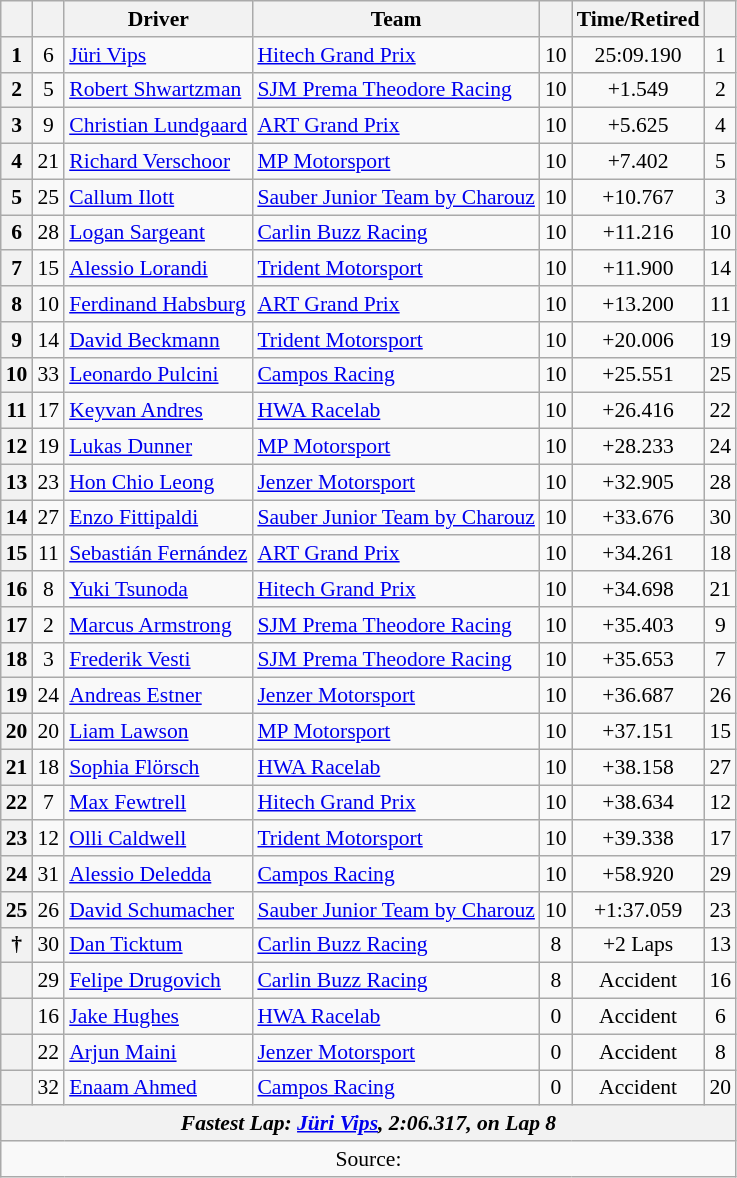<table class="wikitable" style="font-size:90%;">
<tr>
<th scope="col"></th>
<th scope="col"></th>
<th scope="col">Driver</th>
<th scope="col">Team</th>
<th scope="col"></th>
<th scope="col">Time/Retired</th>
<th scope="col"></th>
</tr>
<tr>
<th scope="row">1</th>
<td align="center">6</td>
<td> <a href='#'>Jüri Vips</a></td>
<td><a href='#'>Hitech Grand Prix</a></td>
<td align="center">10</td>
<td align="center">25:09.190</td>
<td align="center">1</td>
</tr>
<tr>
<th scope="row">2</th>
<td align="center">5</td>
<td> <a href='#'>Robert Shwartzman</a></td>
<td><a href='#'>SJM Prema Theodore Racing</a></td>
<td align="center">10</td>
<td align="center">+1.549</td>
<td align="center">2</td>
</tr>
<tr>
<th scope="row">3</th>
<td align="center">9</td>
<td> <a href='#'>Christian Lundgaard</a></td>
<td><a href='#'>ART Grand Prix</a></td>
<td align="center">10</td>
<td align="center">+5.625</td>
<td align="center">4</td>
</tr>
<tr>
<th scope="row">4</th>
<td align="center">21</td>
<td> <a href='#'>Richard Verschoor</a></td>
<td><a href='#'>MP Motorsport</a></td>
<td align="center">10</td>
<td align="center">+7.402</td>
<td align="center">5</td>
</tr>
<tr>
<th scope="row">5</th>
<td align="center">25</td>
<td> <a href='#'>Callum Ilott</a></td>
<td><a href='#'>Sauber Junior Team by Charouz</a></td>
<td align="center">10</td>
<td align="center">+10.767</td>
<td align="center">3</td>
</tr>
<tr>
<th scope="row">6</th>
<td align="center">28</td>
<td> <a href='#'>Logan Sargeant</a></td>
<td><a href='#'>Carlin Buzz Racing</a></td>
<td align="center">10</td>
<td align="center">+11.216</td>
<td align="center">10</td>
</tr>
<tr>
<th scope="row">7</th>
<td align="center">15</td>
<td> <a href='#'>Alessio Lorandi</a></td>
<td><a href='#'>Trident Motorsport</a></td>
<td align="center">10</td>
<td align="center">+11.900</td>
<td align="center">14</td>
</tr>
<tr>
<th scope="row">8</th>
<td align="center">10</td>
<td> <a href='#'>Ferdinand Habsburg</a></td>
<td><a href='#'>ART Grand Prix</a></td>
<td align="center">10</td>
<td align="center">+13.200</td>
<td align="center">11</td>
</tr>
<tr>
<th scope="row">9</th>
<td align="center">14</td>
<td> <a href='#'>David Beckmann</a></td>
<td><a href='#'>Trident Motorsport</a></td>
<td align="center">10</td>
<td align="center">+20.006</td>
<td align="center">19</td>
</tr>
<tr>
<th scope="row">10</th>
<td align="center">33</td>
<td> <a href='#'>Leonardo Pulcini</a></td>
<td><a href='#'>Campos Racing</a></td>
<td align="center">10</td>
<td align="center">+25.551</td>
<td align="center">25</td>
</tr>
<tr>
<th scope="row">11</th>
<td align="center">17</td>
<td> <a href='#'>Keyvan Andres</a></td>
<td><a href='#'>HWA Racelab</a></td>
<td align="center">10</td>
<td align="center">+26.416</td>
<td align="center">22</td>
</tr>
<tr>
<th scope="row">12</th>
<td align="center">19</td>
<td> <a href='#'>Lukas Dunner</a></td>
<td><a href='#'>MP Motorsport</a></td>
<td align="center">10</td>
<td align="center">+28.233</td>
<td align="center">24</td>
</tr>
<tr>
<th scope="row">13</th>
<td align="center">23</td>
<td> <a href='#'>Hon Chio Leong</a></td>
<td><a href='#'>Jenzer Motorsport</a></td>
<td align="center">10</td>
<td align="center">+32.905</td>
<td align="center">28</td>
</tr>
<tr>
<th scope="row">14</th>
<td align="center">27</td>
<td> <a href='#'>Enzo Fittipaldi</a></td>
<td><a href='#'>Sauber Junior Team by Charouz</a></td>
<td align="center">10</td>
<td align="center">+33.676</td>
<td align="center">30</td>
</tr>
<tr>
<th scope="row">15</th>
<td align="center">11</td>
<td> <a href='#'>Sebastián Fernández</a></td>
<td><a href='#'>ART Grand Prix</a></td>
<td align="center">10</td>
<td align="center">+34.261</td>
<td align="center">18</td>
</tr>
<tr>
<th scope="row">16</th>
<td align="center">8</td>
<td> <a href='#'>Yuki Tsunoda</a></td>
<td><a href='#'>Hitech Grand Prix</a></td>
<td align="center">10</td>
<td align="center">+34.698</td>
<td align="center">21</td>
</tr>
<tr>
<th scope="row">17</th>
<td align="center">2</td>
<td> <a href='#'>Marcus Armstrong</a></td>
<td><a href='#'>SJM Prema Theodore Racing</a></td>
<td align="center">10</td>
<td align="center">+35.403</td>
<td align="center">9</td>
</tr>
<tr>
<th scope="row">18</th>
<td align="center">3</td>
<td> <a href='#'>Frederik Vesti</a></td>
<td><a href='#'>SJM Prema Theodore Racing</a></td>
<td align="center">10</td>
<td align="center">+35.653</td>
<td align="center">7</td>
</tr>
<tr>
<th scope="row">19</th>
<td align="center">24</td>
<td> <a href='#'>Andreas Estner</a></td>
<td><a href='#'>Jenzer Motorsport</a></td>
<td align="center">10</td>
<td align="center">+36.687</td>
<td align="center">26</td>
</tr>
<tr>
<th scope="row">20</th>
<td align="center">20</td>
<td> <a href='#'>Liam Lawson</a></td>
<td><a href='#'>MP Motorsport</a></td>
<td align="center">10</td>
<td align="center">+37.151</td>
<td align="center">15</td>
</tr>
<tr>
<th scope="row">21</th>
<td align="center">18</td>
<td> <a href='#'>Sophia Flörsch</a></td>
<td><a href='#'>HWA Racelab</a></td>
<td align="center">10</td>
<td align="center">+38.158</td>
<td align="center">27</td>
</tr>
<tr>
<th scope="row">22</th>
<td align="center">7</td>
<td> <a href='#'>Max Fewtrell</a></td>
<td><a href='#'>Hitech Grand Prix</a></td>
<td align="center">10</td>
<td align="center">+38.634</td>
<td align="center">12</td>
</tr>
<tr>
<th scope="row">23</th>
<td align="center">12</td>
<td> <a href='#'>Olli Caldwell</a></td>
<td><a href='#'>Trident Motorsport</a></td>
<td align="center">10</td>
<td align="center">+39.338</td>
<td align="center">17</td>
</tr>
<tr>
<th scope="row">24</th>
<td align="center">31</td>
<td> <a href='#'>Alessio Deledda</a></td>
<td><a href='#'>Campos Racing</a></td>
<td align="center">10</td>
<td align="center">+58.920</td>
<td align="center">29</td>
</tr>
<tr>
<th scope="row">25</th>
<td align="center">26</td>
<td> <a href='#'>David Schumacher</a></td>
<td><a href='#'>Sauber Junior Team by Charouz</a></td>
<td align="center">10</td>
<td align="center">+1:37.059</td>
<td align="center">23</td>
</tr>
<tr>
<th scope="row">†</th>
<td align="center">30</td>
<td> <a href='#'>Dan Ticktum</a></td>
<td><a href='#'>Carlin Buzz Racing</a></td>
<td align="center">8</td>
<td align="center">+2 Laps</td>
<td align="center">13</td>
</tr>
<tr>
<th scope="row"></th>
<td align="center">29</td>
<td> <a href='#'>Felipe Drugovich</a></td>
<td><a href='#'>Carlin Buzz Racing</a></td>
<td align="center">8</td>
<td align="center">Accident</td>
<td align="center">16</td>
</tr>
<tr>
<th scope="row"></th>
<td align="center">16</td>
<td> <a href='#'>Jake Hughes</a></td>
<td><a href='#'>HWA Racelab</a></td>
<td align="center">0</td>
<td align="center">Accident</td>
<td align="center">6</td>
</tr>
<tr>
<th scope="row"></th>
<td align="center">22</td>
<td> <a href='#'>Arjun Maini</a></td>
<td><a href='#'>Jenzer Motorsport</a></td>
<td align="center">0</td>
<td align="center">Accident</td>
<td align="center">8</td>
</tr>
<tr>
<th scope="row"></th>
<td align="center">32</td>
<td> <a href='#'>Enaam Ahmed</a></td>
<td><a href='#'>Campos Racing</a></td>
<td align="center">0</td>
<td align="center">Accident</td>
<td align="center">20</td>
</tr>
<tr>
<th colspan=7><strong><em>Fastest Lap: <a href='#'>Jüri Vips</a>, 2:06.317,  on Lap 8</em></strong></th>
</tr>
<tr>
<td colspan=7 align="center">Source:</td>
</tr>
</table>
